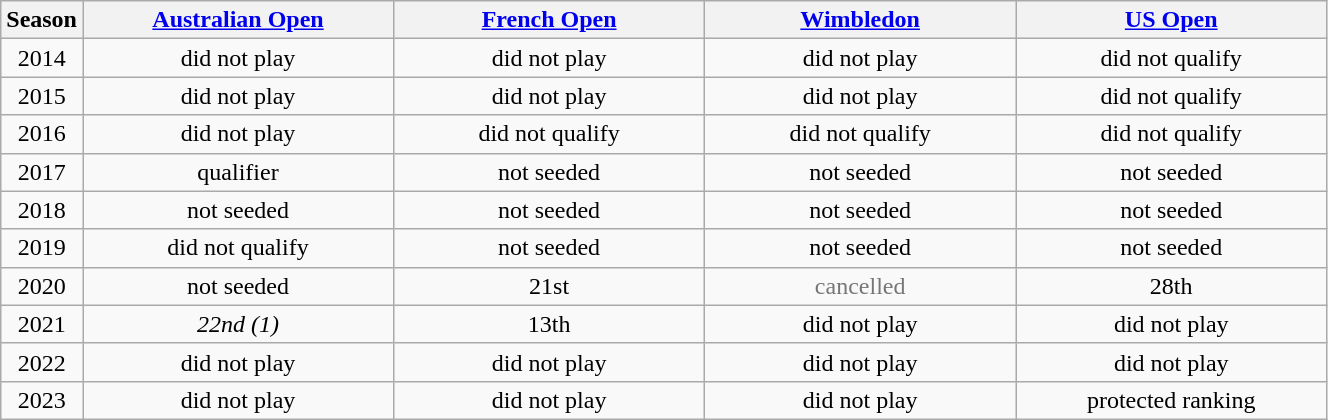<table class=wikitable style=text-align:center>
<tr>
<th>Season</th>
<th width=200><a href='#'>Australian Open</a></th>
<th width=200><a href='#'>French Open</a></th>
<th width=200><a href='#'>Wimbledon</a></th>
<th width=200><a href='#'>US Open</a></th>
</tr>
<tr>
<td>2014</td>
<td>did not play</td>
<td>did not play</td>
<td>did not play</td>
<td>did not qualify</td>
</tr>
<tr>
<td>2015</td>
<td>did not play</td>
<td>did not play</td>
<td>did not play</td>
<td>did not qualify</td>
</tr>
<tr>
<td>2016</td>
<td>did not play</td>
<td>did not qualify</td>
<td>did not qualify</td>
<td>did not qualify</td>
</tr>
<tr>
<td>2017</td>
<td>qualifier</td>
<td>not seeded</td>
<td>not seeded</td>
<td>not seeded</td>
</tr>
<tr>
<td>2018</td>
<td>not seeded</td>
<td>not seeded</td>
<td>not seeded</td>
<td>not seeded</td>
</tr>
<tr>
<td>2019</td>
<td>did not qualify</td>
<td>not seeded</td>
<td>not seeded</td>
<td>not seeded</td>
</tr>
<tr>
<td>2020</td>
<td>not seeded</td>
<td>21st</td>
<td style="color:#767676;">cancelled</td>
<td>28th</td>
</tr>
<tr>
<td>2021</td>
<td><em>22nd (1)</em></td>
<td>13th</td>
<td>did not play</td>
<td>did not play</td>
</tr>
<tr>
<td>2022</td>
<td>did not play</td>
<td>did not play</td>
<td>did not play</td>
<td>did not play</td>
</tr>
<tr>
<td>2023</td>
<td>did not play</td>
<td>did not play</td>
<td>did not play</td>
<td>protected ranking</td>
</tr>
</table>
